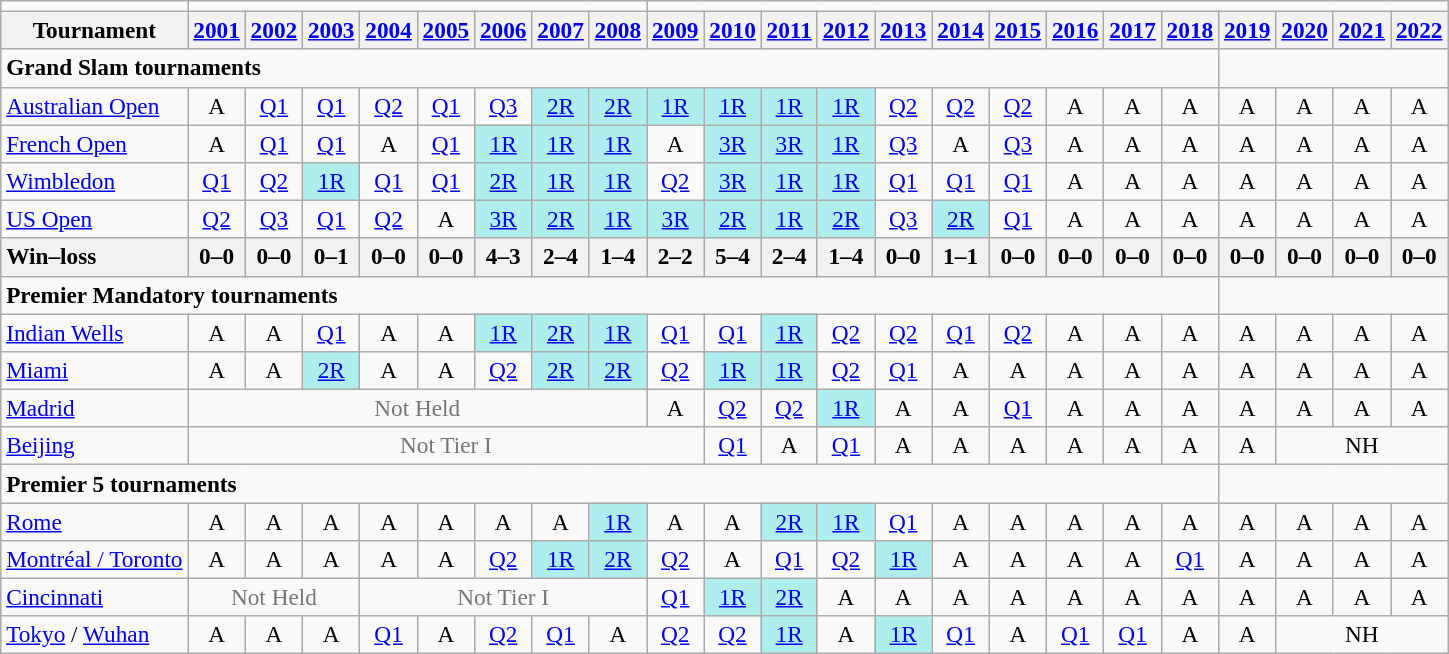<table class=wikitable style=text-align:center;font-size:97%>
<tr>
<td colspan="1"></td>
<td colspan="8"></td>
<td colspan="14"></td>
</tr>
<tr>
<th>Tournament</th>
<th><a href='#'>2001</a></th>
<th><a href='#'>2002</a></th>
<th><a href='#'>2003</a></th>
<th><a href='#'>2004</a></th>
<th><a href='#'>2005</a></th>
<th><a href='#'>2006</a></th>
<th><a href='#'>2007</a></th>
<th><a href='#'>2008</a></th>
<th><a href='#'>2009</a></th>
<th><a href='#'>2010</a></th>
<th><a href='#'>2011</a></th>
<th><a href='#'>2012</a></th>
<th><a href='#'>2013</a></th>
<th><a href='#'>2014</a></th>
<th><a href='#'>2015</a></th>
<th><a href='#'>2016</a></th>
<th><a href='#'>2017</a></th>
<th><a href='#'>2018</a></th>
<th><a href='#'>2019</a></th>
<th><a href='#'>2020</a></th>
<th><a href='#'>2021</a></th>
<th><a href='#'>2022</a></th>
</tr>
<tr>
<td colspan="19" align="left"><strong>Grand Slam tournaments</strong></td>
</tr>
<tr>
<td align=left><a href='#'>Australian Open</a></td>
<td>A</td>
<td><a href='#'>Q1</a></td>
<td><a href='#'>Q1</a></td>
<td><a href='#'>Q2</a></td>
<td><a href='#'>Q1</a></td>
<td><a href='#'>Q3</a></td>
<td bgcolor=afeeee><a href='#'>2R</a></td>
<td bgcolor=afeeee><a href='#'>2R</a></td>
<td bgcolor=afeeee><a href='#'>1R</a></td>
<td bgcolor=afeeee><a href='#'>1R</a></td>
<td bgcolor=afeeee><a href='#'>1R</a></td>
<td bgcolor=afeeee><a href='#'>1R</a></td>
<td><a href='#'>Q2</a></td>
<td><a href='#'>Q2</a></td>
<td><a href='#'>Q2</a></td>
<td>A</td>
<td>A</td>
<td>A</td>
<td>A</td>
<td>A</td>
<td>A</td>
<td>A</td>
</tr>
<tr>
<td align=left><a href='#'>French Open</a></td>
<td>A</td>
<td><a href='#'>Q1</a></td>
<td><a href='#'>Q1</a></td>
<td>A</td>
<td><a href='#'>Q1</a></td>
<td bgcolor=afeeee><a href='#'>1R</a></td>
<td bgcolor=afeeee><a href='#'>1R</a></td>
<td bgcolor=afeeee><a href='#'>1R</a></td>
<td>A</td>
<td bgcolor=afeeee><a href='#'>3R</a></td>
<td bgcolor=afeeee><a href='#'>3R</a></td>
<td bgcolor=afeeee><a href='#'>1R</a></td>
<td><a href='#'>Q3</a></td>
<td>A</td>
<td><a href='#'>Q3</a></td>
<td>A</td>
<td>A</td>
<td>A</td>
<td>A</td>
<td>A</td>
<td>A</td>
<td>A</td>
</tr>
<tr>
<td align=left><a href='#'>Wimbledon</a></td>
<td><a href='#'>Q1</a></td>
<td><a href='#'>Q2</a></td>
<td bgcolor=afeeee><a href='#'>1R</a></td>
<td><a href='#'>Q1</a></td>
<td><a href='#'>Q1</a></td>
<td bgcolor=afeeee><a href='#'>2R</a></td>
<td bgcolor=afeeee><a href='#'>1R</a></td>
<td bgcolor=afeeee><a href='#'>1R</a></td>
<td><a href='#'>Q2</a></td>
<td bgcolor=afeeee><a href='#'>3R</a></td>
<td bgcolor=afeeee><a href='#'>1R</a></td>
<td bgcolor=afeeee><a href='#'>1R</a></td>
<td><a href='#'>Q1</a></td>
<td><a href='#'>Q1</a></td>
<td><a href='#'>Q1</a></td>
<td>A</td>
<td>A</td>
<td>A</td>
<td>A</td>
<td>A</td>
<td>A</td>
<td>A</td>
</tr>
<tr>
<td align=left><a href='#'>US Open</a></td>
<td><a href='#'>Q2</a></td>
<td><a href='#'>Q3</a></td>
<td><a href='#'>Q1</a></td>
<td><a href='#'>Q2</a></td>
<td>A</td>
<td bgcolor=afeeee><a href='#'>3R</a></td>
<td bgcolor=afeeee><a href='#'>2R</a></td>
<td bgcolor=afeeee><a href='#'>1R</a></td>
<td bgcolor=afeeee><a href='#'>3R</a></td>
<td bgcolor=afeeee><a href='#'>2R</a></td>
<td bgcolor=afeeee><a href='#'>1R</a></td>
<td bgcolor=afeeee><a href='#'>2R</a></td>
<td><a href='#'>Q3</a></td>
<td bgcolor=afeeee><a href='#'>2R</a></td>
<td><a href='#'>Q1</a></td>
<td>A</td>
<td>A</td>
<td>A</td>
<td>A</td>
<td>A</td>
<td>A</td>
<td>A</td>
</tr>
<tr>
<th style=text-align:left>Win–loss</th>
<th>0–0</th>
<th>0–0</th>
<th>0–1</th>
<th>0–0</th>
<th>0–0</th>
<th>4–3</th>
<th>2–4</th>
<th>1–4</th>
<th>2–2</th>
<th>5–4</th>
<th>2–4</th>
<th>1–4</th>
<th>0–0</th>
<th>1–1</th>
<th>0–0</th>
<th>0–0</th>
<th>0–0</th>
<th>0–0</th>
<th>0–0</th>
<th>0–0</th>
<th>0–0</th>
<th>0–0</th>
</tr>
<tr>
<td colspan="19" align="left"><strong>Premier Mandatory tournaments</strong></td>
</tr>
<tr>
<td align=left><a href='#'>Indian Wells</a></td>
<td>A</td>
<td>A</td>
<td><a href='#'>Q1</a></td>
<td>A</td>
<td>A</td>
<td bgcolor=afeeee><a href='#'>1R</a></td>
<td bgcolor=afeeee><a href='#'>2R</a></td>
<td bgcolor=afeeee><a href='#'>1R</a></td>
<td><a href='#'>Q1</a></td>
<td><a href='#'>Q1</a></td>
<td bgcolor=afeeee><a href='#'>1R</a></td>
<td><a href='#'>Q2</a></td>
<td><a href='#'>Q2</a></td>
<td><a href='#'>Q1</a></td>
<td><a href='#'>Q2</a></td>
<td>A</td>
<td>A</td>
<td>A</td>
<td>A</td>
<td>A</td>
<td>A</td>
<td>A</td>
</tr>
<tr>
<td align=left><a href='#'>Miami</a></td>
<td>A</td>
<td>A</td>
<td bgcolor=afeeee><a href='#'>2R</a></td>
<td>A</td>
<td>A</td>
<td><a href='#'>Q2</a></td>
<td bgcolor=afeeee><a href='#'>2R</a></td>
<td bgcolor=afeeee><a href='#'>2R</a></td>
<td><a href='#'>Q2</a></td>
<td bgcolor=afeeee><a href='#'>1R</a></td>
<td bgcolor=afeeee><a href='#'>1R</a></td>
<td><a href='#'>Q2</a></td>
<td><a href='#'>Q1</a></td>
<td>A</td>
<td>A</td>
<td>A</td>
<td>A</td>
<td>A</td>
<td>A</td>
<td>A</td>
<td>A</td>
<td>A</td>
</tr>
<tr>
<td align=left><a href='#'>Madrid</a></td>
<td colspan=8 style=color:#767676>Not Held</td>
<td>A</td>
<td><a href='#'>Q2</a></td>
<td><a href='#'>Q2</a></td>
<td bgcolor=afeeee><a href='#'>1R</a></td>
<td>A</td>
<td>A</td>
<td><a href='#'>Q1</a></td>
<td>A</td>
<td>A</td>
<td>A</td>
<td>A</td>
<td>A</td>
<td>A</td>
<td>A</td>
</tr>
<tr>
<td align=left><a href='#'>Beijing</a></td>
<td colspan=9 style=color:#767676>Not Tier I</td>
<td><a href='#'>Q1</a></td>
<td>A</td>
<td><a href='#'>Q1</a></td>
<td>A</td>
<td>A</td>
<td>A</td>
<td>A</td>
<td>A</td>
<td>A</td>
<td>A</td>
<td colspan="3">NH</td>
</tr>
<tr>
<td colspan="19" align="left"><strong>Premier 5 tournaments</strong></td>
</tr>
<tr>
<td align="left"><a href='#'>Rome</a></td>
<td>A</td>
<td>A</td>
<td>A</td>
<td>A</td>
<td>A</td>
<td>A</td>
<td>A</td>
<td bgcolor="afeeee"><a href='#'>1R</a></td>
<td>A</td>
<td>A</td>
<td bgcolor="afeeee"><a href='#'>2R</a></td>
<td bgcolor="afeeee"><a href='#'>1R</a></td>
<td><a href='#'>Q1</a></td>
<td>A</td>
<td>A</td>
<td>A</td>
<td>A</td>
<td>A</td>
<td>A</td>
<td>A</td>
<td>A</td>
<td>A</td>
</tr>
<tr>
<td align="left"><a href='#'>Montréal / Toronto</a></td>
<td>A</td>
<td>A</td>
<td>A</td>
<td>A</td>
<td>A</td>
<td><a href='#'>Q2</a></td>
<td bgcolor="afeeee"><a href='#'>1R</a></td>
<td bgcolor="afeeee"><a href='#'>2R</a></td>
<td><a href='#'>Q2</a></td>
<td>A</td>
<td><a href='#'>Q1</a></td>
<td><a href='#'>Q2</a></td>
<td bgcolor="afeeee"><a href='#'>1R</a></td>
<td>A</td>
<td>A</td>
<td>A</td>
<td>A</td>
<td><a href='#'>Q1</a></td>
<td>A</td>
<td>A</td>
<td>A</td>
<td>A</td>
</tr>
<tr>
<td align="left"><a href='#'>Cincinnati</a></td>
<td colspan="3" style="color:#767676">Not Held</td>
<td colspan="5" style="color:#767676">Not Tier I</td>
<td><a href='#'>Q1</a></td>
<td bgcolor="afeeee"><a href='#'>1R</a></td>
<td bgcolor="afeeee"><a href='#'>2R</a></td>
<td>A</td>
<td>A</td>
<td>A</td>
<td>A</td>
<td>A</td>
<td>A</td>
<td>A</td>
<td>A</td>
<td>A</td>
<td>A</td>
<td>A</td>
</tr>
<tr>
<td align="left"><a href='#'>Tokyo</a> / <a href='#'>Wuhan</a></td>
<td>A</td>
<td>A</td>
<td>A</td>
<td><a href='#'>Q1</a></td>
<td>A</td>
<td><a href='#'>Q2</a></td>
<td><a href='#'>Q1</a></td>
<td>A</td>
<td><a href='#'>Q2</a></td>
<td><a href='#'>Q2</a></td>
<td bgcolor="afeeee"><a href='#'>1R</a></td>
<td>A</td>
<td bgcolor="afeeee"><a href='#'>1R</a></td>
<td><a href='#'>Q1</a></td>
<td>A</td>
<td><a href='#'>Q1</a></td>
<td><a href='#'>Q1</a></td>
<td>A</td>
<td>A</td>
<td colspan="3">NH</td>
</tr>
</table>
